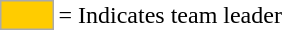<table>
<tr>
<td style="background-color:#FFCC00; border:1px solid #aaaaaa; width:2em;"></td>
<td>= Indicates team leader</td>
</tr>
</table>
